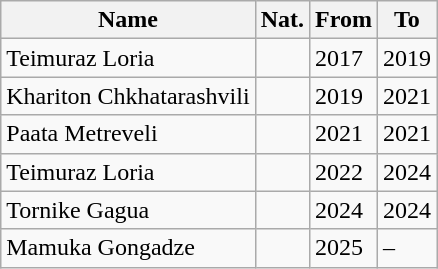<table class="wikitable sortable" style="text-align: left; font-size: 100%;">
<tr>
<th>Name</th>
<th>Nat.</th>
<th>From</th>
<th>To</th>
</tr>
<tr>
<td>Teimuraz Loria</td>
<td></td>
<td>2017</td>
<td>2019</td>
</tr>
<tr>
<td>Khariton Chkhatarashvili</td>
<td></td>
<td>2019</td>
<td>2021</td>
</tr>
<tr>
<td>Paata Metreveli</td>
<td></td>
<td>2021</td>
<td>2021</td>
</tr>
<tr>
<td>Teimuraz Loria</td>
<td></td>
<td>2022</td>
<td>2024</td>
</tr>
<tr>
<td>Tornike Gagua</td>
<td></td>
<td>2024</td>
<td>2024</td>
</tr>
<tr>
<td>Mamuka Gongadze</td>
<td></td>
<td>2025</td>
<td>–</td>
</tr>
</table>
